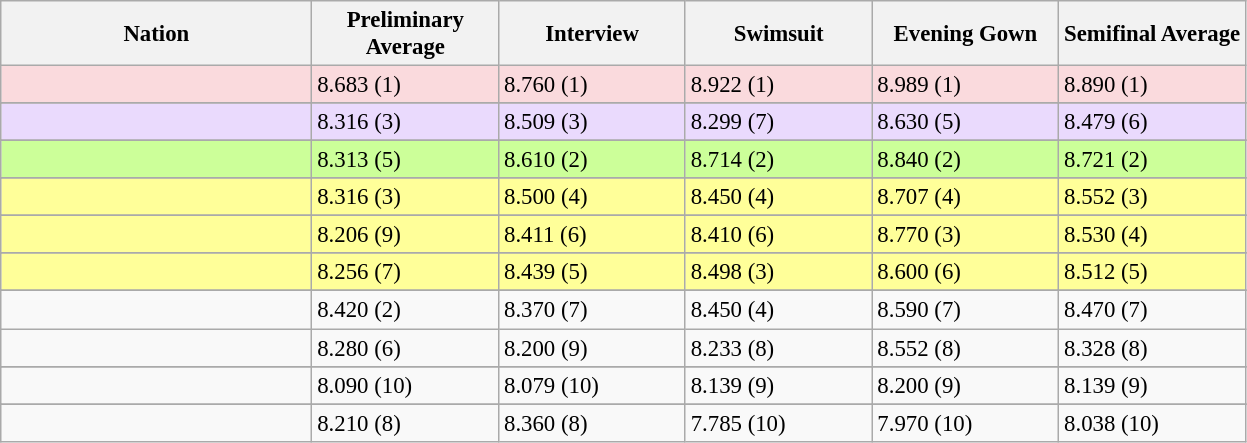<table class="wikitable sortable collapsible" style="font-size:95%">
<tr>
<th width="25%">Nation</th>
<th>Preliminary<br>Average</th>
<th width="15%">Interview</th>
<th width="15%">Swimsuit</th>
<th width="15%">Evening Gown</th>
<th width="15%">Semifinal Average</th>
</tr>
<tr style="background-color:#FADADD;">
<td><strong></strong></td>
<td>8.683 (1)</td>
<td>8.760 (1)</td>
<td>8.922 (1)</td>
<td>8.989 (1)</td>
<td>8.890 (1)</td>
</tr>
<tr>
</tr>
<tr style="background-color:#eadafd;">
<td><strong></strong></td>
<td>8.316 (3)</td>
<td>8.509 (3)</td>
<td>8.299 (7)</td>
<td>8.630 (5)</td>
<td>8.479 (6)</td>
</tr>
<tr>
</tr>
<tr style="background-color:#ccff99;">
<td><strong></strong></td>
<td>8.313 (5)</td>
<td>8.610 (2)</td>
<td>8.714 (2)</td>
<td>8.840 (2)</td>
<td>8.721 (2)</td>
</tr>
<tr>
</tr>
<tr style="background-color:#ffff99;">
<td><strong></strong></td>
<td>8.316 (3)</td>
<td>8.500 (4)</td>
<td>8.450 (4)</td>
<td>8.707 (4)</td>
<td>8.552 (3)</td>
</tr>
<tr>
</tr>
<tr style="background-color:#ffff99;">
<td><strong></strong></td>
<td>8.206 (9)</td>
<td>8.411 (6)</td>
<td>8.410 (6)</td>
<td>8.770 (3)</td>
<td>8.530 (4)</td>
</tr>
<tr>
</tr>
<tr style="background-color:#ffff99;">
<td><strong></strong></td>
<td>8.256 (7)</td>
<td>8.439 (5)</td>
<td>8.498 (3)</td>
<td>8.600 (6)</td>
<td>8.512 (5)</td>
</tr>
<tr>
</tr>
<tr>
<td><strong></strong></td>
<td>8.420 (2)</td>
<td>8.370 (7)</td>
<td>8.450 (4)</td>
<td>8.590 (7)</td>
<td>8.470 (7)</td>
</tr>
<tr>
<td><strong></strong></td>
<td>8.280 (6)</td>
<td>8.200 (9)</td>
<td>8.233 (8)</td>
<td>8.552 (8)</td>
<td>8.328 (8)</td>
</tr>
<tr>
</tr>
<tr>
<td><strong></strong></td>
<td>8.090 (10)</td>
<td>8.079 (10)</td>
<td>8.139 (9)</td>
<td>8.200 (9)</td>
<td>8.139 (9)</td>
</tr>
<tr>
</tr>
<tr>
<td><strong></strong></td>
<td>8.210 (8)</td>
<td>8.360 (8)</td>
<td>7.785 (10)</td>
<td>7.970 (10)</td>
<td>8.038 (10)</td>
</tr>
</table>
